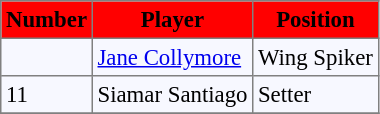<table bgcolor="#f7f8ff" cellpadding="3" cellspacing="0" border="1" style="font-size: 95%; border: gray solid 1px; border-collapse: collapse;">
<tr bgcolor="#ff0000">
<td align=center><strong>Number</strong></td>
<td align=center><strong>Player</strong></td>
<td align=center><strong>Position</strong></td>
</tr>
<tr align="left">
<td></td>
<td> <a href='#'>Jane Collymore</a></td>
<td>Wing Spiker</td>
</tr>
<tr align="left">
<td>11</td>
<td> Siamar Santiago</td>
<td>Setter</td>
</tr>
<tr align="left">
</tr>
</table>
